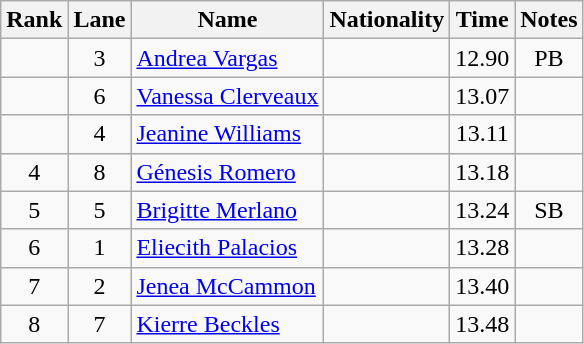<table class="wikitable sortable" style="text-align:center">
<tr>
<th>Rank</th>
<th>Lane</th>
<th>Name</th>
<th>Nationality</th>
<th>Time</th>
<th>Notes</th>
</tr>
<tr>
<td></td>
<td>3</td>
<td align=left><a href='#'>Andrea Vargas</a></td>
<td align=left></td>
<td>12.90</td>
<td>PB</td>
</tr>
<tr>
<td></td>
<td>6</td>
<td align=left><a href='#'>Vanessa Clerveaux</a></td>
<td align=left></td>
<td>13.07</td>
<td></td>
</tr>
<tr>
<td></td>
<td>4</td>
<td align=left><a href='#'>Jeanine Williams</a></td>
<td align=left></td>
<td>13.11</td>
<td></td>
</tr>
<tr>
<td>4</td>
<td>8</td>
<td align=left><a href='#'>Génesis Romero</a></td>
<td align=left></td>
<td>13.18</td>
<td></td>
</tr>
<tr>
<td>5</td>
<td>5</td>
<td align=left><a href='#'>Brigitte Merlano</a></td>
<td align=left></td>
<td>13.24</td>
<td>SB</td>
</tr>
<tr>
<td>6</td>
<td>1</td>
<td align=left><a href='#'>Eliecith Palacios</a></td>
<td align=left></td>
<td>13.28</td>
<td></td>
</tr>
<tr>
<td>7</td>
<td>2</td>
<td align=left><a href='#'>Jenea McCammon</a></td>
<td align=left></td>
<td>13.40</td>
<td></td>
</tr>
<tr>
<td>8</td>
<td>7</td>
<td align=left><a href='#'>Kierre Beckles</a></td>
<td align=left></td>
<td>13.48</td>
<td></td>
</tr>
</table>
